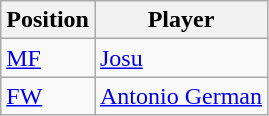<table class="wikitable sortable">
<tr>
<th>Position</th>
<th>Player</th>
</tr>
<tr>
<td><a href='#'>MF</a></td>
<td> <a href='#'>Josu</a></td>
</tr>
<tr>
<td><a href='#'>FW</a></td>
<td> <a href='#'>Antonio German</a></td>
</tr>
</table>
